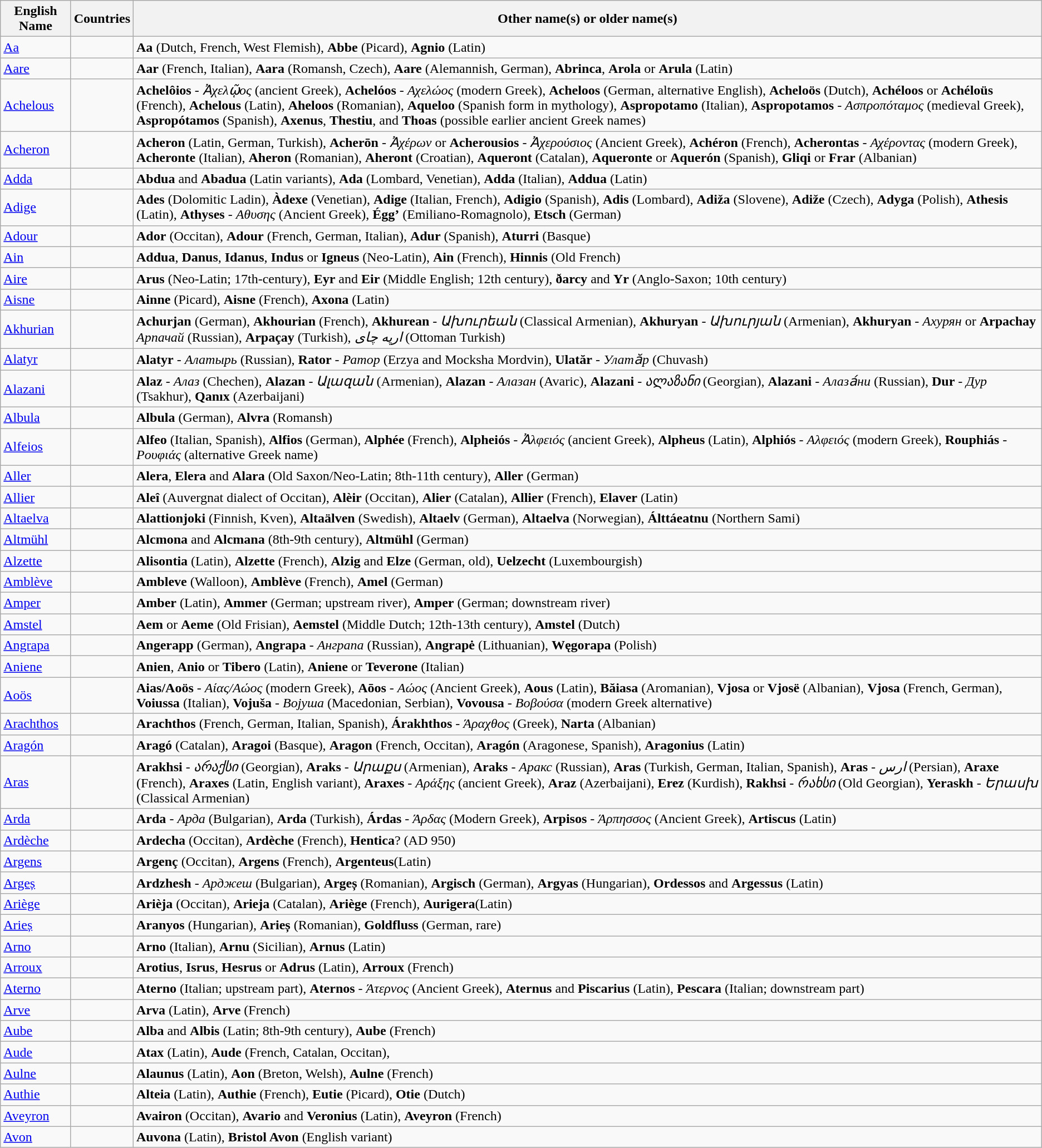<table class=wikitable>
<tr>
<th>English Name</th>
<th>Countries</th>
<th>Other name(s) or older name(s)</th>
</tr>
<tr>
<td><a href='#'>Aa</a></td>
<td></td>
<td><strong>Aa</strong> (Dutch, French, West Flemish), <strong>Abbe</strong> (Picard), <strong>Agnio</strong> (Latin)</td>
</tr>
<tr>
<td><a href='#'>Aare</a></td>
<td></td>
<td><strong>Aar</strong> (French, Italian), <strong>Aara</strong> (Romansh, Czech), <strong>Aare</strong> (Alemannish, German), <strong>Abrinca</strong>, <strong>Arola</strong> or <strong>Arula</strong>  (Latin)</td>
</tr>
<tr>
<td><a href='#'>Achelous</a></td>
<td></td>
<td><strong>Achelôios</strong> - <em>Ἀχελῷος</em> (ancient Greek), <strong>Achelóos</strong> - <em>Αχελώος</em> (modern Greek), <strong>Acheloos</strong> (German, alternative English), <strong>Acheloös</strong> (Dutch), <strong>Achéloos</strong> or <strong>Achéloüs</strong> (French), <strong>Achelous</strong> (Latin), <strong>Aheloos</strong> (Romanian), <strong>Aqueloo</strong> (Spanish form in mythology), <strong>Aspropotamo</strong> (Italian), <strong>Aspropotamos</strong> - <em>Ασπροπόταμος</em> (medieval Greek), <strong>Aspropótamos</strong> (Spanish), <strong>Axenus</strong>, <strong>Thestiu</strong>, and <strong>Thoas</strong> (possible earlier ancient Greek names)</td>
</tr>
<tr>
<td><a href='#'>Acheron</a></td>
<td></td>
<td><strong>Acheron</strong> (Latin, German, Turkish), <strong>Acherōn</strong> - <em>Ἀχέρων</em> or <strong>Acherousios</strong> - <em>Ἀχερούσιος</em> (Ancient Greek), <strong>Achéron</strong> (French), <strong>Acherontas</strong> - <em>Αχέροντας</em> (modern Greek), <strong>Acheronte</strong> (Italian), <strong>Aheron</strong> (Romanian), <strong>Aheront</strong> (Croatian), <strong>Aqueront</strong> (Catalan), <strong>Aqueronte</strong> or <strong>Aquerón</strong> (Spanish), <strong>Gliqi</strong> or <strong>Frar</strong> (Albanian)</td>
</tr>
<tr>
<td><a href='#'>Adda</a></td>
<td></td>
<td><strong>Abdua</strong> and <strong>Abadua</strong> (Latin variants), <strong>Ada</strong> (Lombard, Venetian), <strong>Adda</strong> (Italian), <strong>Addua</strong> (Latin)</td>
</tr>
<tr>
<td><a href='#'>Adige</a></td>
<td></td>
<td><strong>Ades</strong> (Dolomitic Ladin), <strong>Àdexe</strong> (Venetian), <strong>Adige</strong> (Italian, French), <strong>Adigio</strong> (Spanish), <strong>Adis</strong> (Lombard), <strong>Adiža</strong> (Slovene), <strong>Adiže</strong> (Czech), <strong>Adyga</strong> (Polish), <strong>Athesis</strong> (Latin), <strong>Athyses</strong> - <em>Αθυσης</em> (Ancient Greek), <strong>Égg’</strong> (Emiliano-Romagnolo), <strong>Etsch</strong> (German)</td>
</tr>
<tr>
<td><a href='#'>Adour</a></td>
<td></td>
<td><strong>Ador</strong> (Occitan), <strong>Adour</strong> (French, German, Italian), <strong>Adur</strong> (Spanish), <strong>Aturri</strong> (Basque)</td>
</tr>
<tr>
<td><a href='#'>Ain</a></td>
<td></td>
<td><strong>Addua</strong>, <strong>Danus</strong>, <strong>Idanus</strong>, <strong>Indus</strong> or <strong>Igneus</strong>  (Neo-Latin), <strong>Ain</strong> (French), <strong>Hinnis</strong> (Old French)</td>
</tr>
<tr>
<td><a href='#'>Aire</a></td>
<td></td>
<td><strong>Arus</strong> (Neo-Latin; 17th-century), <strong>Eyr</strong> and <strong>Eir</strong> (Middle English; 12th century), <strong>ðarcy</strong> and <strong>Yr</strong> (Anglo-Saxon; 10th century)</td>
</tr>
<tr>
<td><a href='#'>Aisne</a></td>
<td></td>
<td><strong>Ainne</strong> (Picard), <strong>Aisne</strong> (French), <strong>Axona</strong> (Latin)</td>
</tr>
<tr>
<td><a href='#'>Akhurian</a></td>
<td> </td>
<td><strong>Achurjan</strong> (German), <strong>Akhourian</strong> (French),  <strong>Akhurean</strong> - <em>Ախուրեան</em> (Classical Armenian), <strong>Akhuryan</strong> - <em>Ախուրյան</em> (Armenian), <strong>Akhuryan</strong> - <em>Ахурян</em> or <strong>Arpachay</strong> <em>Арпачай</em> (Russian), <strong>Arpaçay</strong> (Turkish), <em>ارپه چاى</em> (Ottoman Turkish)</td>
</tr>
<tr>
<td><a href='#'>Alatyr</a></td>
<td></td>
<td><strong>Alatyr</strong> - <em>Алатырь</em> (Russian), <strong>Rator</strong> - <em>Ратор</em> (Erzya and Mocksha Mordvin), <strong>Ulatăr</strong> - <em>Улатӑр</em> (Chuvash)</td>
</tr>
<tr>
<td><a href='#'>Alazani</a></td>
<td> </td>
<td><strong>Alaz</strong> - <em>Алаз</em> (Chechen), <strong>Alazan</strong> - <em>Ալազան</em> (Armenian), <strong>Alazan</strong> - <em>Алазан</em> (Avaric), <strong>Alazani</strong> - <em>ალაზანი</em> (Georgian), <strong>Alazani</strong> - <em>Алаза́ни</em> (Russian), <strong>Dur</strong> - <em>Дур</em> (Tsakhur), <strong>Qanıx</strong> (Azerbaijani)</td>
</tr>
<tr>
<td><a href='#'>Albula</a></td>
<td></td>
<td><strong>Albula</strong> (German), <strong>Alvra</strong> (Romansh)</td>
</tr>
<tr>
<td><a href='#'>Alfeios</a></td>
<td></td>
<td><strong>Alfeo</strong> (Italian, Spanish), <strong>Alfios</strong> (German), <strong>Alphée</strong> (French), <strong>Alpheiós</strong> - <em>Ἀλφειός</em> (ancient Greek), <strong>Alpheus</strong> (Latin), <strong>Alphiós</strong> - <em>Αλφειός</em> (modern Greek), <strong>Rouphiás</strong> - <em>Ρουφιάς</em> (alternative Greek name)</td>
</tr>
<tr>
<td><a href='#'>Aller</a></td>
<td></td>
<td><strong>Alera</strong>, <strong>Elera</strong> and <strong>Alara</strong> (Old Saxon/Neo-Latin; 8th-11th century), <strong>Aller</strong> (German)</td>
</tr>
<tr>
<td><a href='#'>Allier</a></td>
<td></td>
<td><strong>Aleî</strong> (Auvergnat dialect of Occitan), <strong>Alèir</strong> (Occitan), <strong>Alier</strong> (Catalan), <strong>Allier</strong> (French), <strong>Elaver</strong> (Latin)</td>
</tr>
<tr>
<td><a href='#'>Altaelva</a></td>
<td></td>
<td><strong>Alattionjoki</strong> (Finnish, Kven), <strong>Altaälven</strong> (Swedish), <strong>Altaelv</strong> (German), <strong>Altaelva</strong> (Norwegian), <strong>Álttáeatnu</strong> (Northern Sami)</td>
</tr>
<tr>
<td><a href='#'>Altmühl</a></td>
<td></td>
<td><strong>Alcmona</strong> and <strong>Alcmana</strong> (8th-9th century), <strong>Altmühl</strong> (German)</td>
</tr>
<tr>
<td><a href='#'>Alzette</a></td>
<td> </td>
<td><strong>Alisontia</strong> (Latin), <strong>Alzette</strong> (French), <strong>Alzig</strong> and <strong>Elze</strong> (German, old), <strong>Uelzecht</strong> (Luxembourgish)</td>
</tr>
<tr>
<td><a href='#'>Amblève</a></td>
<td></td>
<td><strong>Ambleve</strong> (Walloon), <strong>Amblève</strong> (French), <strong>Amel</strong> (German)</td>
</tr>
<tr>
<td><a href='#'>Amper</a></td>
<td></td>
<td><strong>Amber</strong> (Latin), <strong>Ammer</strong> (German; upstream river), <strong>Amper</strong> (German; downstream river)</td>
</tr>
<tr>
<td><a href='#'>Amstel</a></td>
<td></td>
<td><strong>Aem</strong> or <strong>Aeme</strong> (Old Frisian), <strong>Aemstel</strong> (Middle Dutch; 12th-13th century), <strong>Amstel</strong> (Dutch)</td>
</tr>
<tr>
<td><a href='#'>Angrapa</a></td>
<td> </td>
<td><strong>Angerapp</strong> (German), <strong>Angrapa</strong> - <em>Анграпа</em> (Russian), <strong>Angrapė</strong> (Lithuanian), <strong>Węgorapa</strong> (Polish)</td>
</tr>
<tr>
<td><a href='#'>Aniene</a></td>
<td></td>
<td><strong>Anien</strong>, <strong>Anio</strong> or <strong>Tibero</strong> (Latin), <strong>Aniene</strong> or <strong>Teverone</strong> (Italian)</td>
</tr>
<tr>
<td><a href='#'>Aoös</a></td>
<td> </td>
<td><strong>Aias/Aoös</strong> - <em>Αίας/Αώος</em> (modern Greek), <strong>Aōos</strong> - <em>Αώος</em> (Ancient Greek), <strong>Aous</strong> (Latin), <strong>Băiasa</strong> (Aromanian), <strong>Vjosa</strong> or <strong>Vjosë</strong> (Albanian), <strong>Vjosa</strong> (French, German), <strong>Voiussa</strong> (Italian), <strong>Vojuša</strong> - <em>Војуша</em> (Macedonian, Serbian), <strong>Vovousa</strong> - <em>Βοβούσα</em> (modern Greek alternative)</td>
</tr>
<tr>
<td><a href='#'>Arachthos</a></td>
<td></td>
<td><strong>Arachthos</strong> (French, German, Italian, Spanish), <strong>Árakhthos</strong> - <em>Άραχθος</em> (Greek), <strong>Narta</strong> (Albanian)</td>
</tr>
<tr>
<td><a href='#'>Aragón</a></td>
<td></td>
<td><strong>Aragó</strong> (Catalan), <strong>Aragoi</strong> (Basque), <strong>Aragon</strong> (French, Occitan), <strong>Aragón</strong> (Aragonese, Spanish), <strong>Aragonius</strong> (Latin)</td>
</tr>
<tr>
<td><a href='#'>Aras</a></td>
<td>   </td>
<td><strong>Arakhsi</strong> - <em>არაქსი</em> (Georgian), <strong>Araks</strong> - <em>Արաքս</em> (Armenian), <strong>Araks</strong> - <em>Аракс</em> (Russian), <strong>Aras</strong> (Turkish, German, Italian, Spanish), <strong>Aras</strong> - <em> ارس</em> (Persian), <strong>Araxe</strong> (French), <strong>Araxes</strong> (Latin, English variant), <strong>Araxes</strong> - <em>Αράξης</em> (ancient Greek), <strong>Araz</strong> (Azerbaijani), <strong>Erez</strong> (Kurdish), <strong>Rakhsi</strong> - <em>რახსი</em> (Old Georgian), <strong>Yeraskh</strong> - <em>Երասխ</em> (Classical Armenian)</td>
</tr>
<tr>
<td><a href='#'>Arda</a></td>
<td> </td>
<td><strong>Arda</strong> - <em>Арда</em> (Bulgarian), <strong>Arda</strong> (Turkish), <strong>Árdas</strong> - <em>Άρδας</em> (Modern Greek), <strong>Arpisos</strong> - <em>Άρπησσος</em> (Ancient Greek), <strong>Artiscus</strong> (Latin)</td>
</tr>
<tr>
<td><a href='#'>Ardèche</a></td>
<td></td>
<td><strong>Ardecha</strong> (Occitan), <strong>Ardèche</strong> (French), <strong>Hentica</strong>? (AD 950)</td>
</tr>
<tr>
<td><a href='#'>Argens</a></td>
<td></td>
<td><strong>Argenç</strong> (Occitan), <strong>Argens</strong> (French), <strong>Argenteus</strong>(Latin)</td>
</tr>
<tr>
<td><a href='#'>Argeș</a></td>
<td></td>
<td><strong>Ardzhesh</strong> - <em>Арджеш</em> (Bulgarian), <strong>Argeș</strong> (Romanian), <strong>Argisch</strong> (German), <strong>Argyas</strong> (Hungarian), <strong>Ordessos</strong> and <strong>Argessus</strong> (Latin)</td>
</tr>
<tr>
<td><a href='#'>Ariège</a></td>
<td></td>
<td><strong>Arièja</strong> (Occitan), <strong>Arieja</strong> (Catalan), <strong>Ariège</strong> (French), <strong>Aurigera</strong>(Latin)</td>
</tr>
<tr>
<td><a href='#'>Arieș</a></td>
<td></td>
<td><strong>Aranyos</strong> (Hungarian), <strong>Arieș</strong> (Romanian), <strong>Goldfluss</strong> (German, rare)</td>
</tr>
<tr>
<td><a href='#'>Arno</a></td>
<td></td>
<td><strong>Arno</strong> (Italian), <strong>Arnu</strong> (Sicilian), <strong>Arnus</strong> (Latin)</td>
</tr>
<tr>
<td><a href='#'>Arroux</a></td>
<td></td>
<td><strong>Arotius</strong>, <strong>Isrus</strong>, <strong>Hesrus</strong> or <strong>Adrus</strong>  (Latin), <strong>Arroux</strong> (French)</td>
</tr>
<tr>
<td><a href='#'>Aterno</a></td>
<td></td>
<td><strong>Aterno</strong> (Italian; upstream part), <strong>Aternos</strong> - <em>Άτερνος</em> (Ancient Greek), <strong>Aternus</strong> and <strong>Piscarius</strong> (Latin), <strong>Pescara</strong> (Italian; downstream part)</td>
</tr>
<tr>
<td><a href='#'>Arve</a></td>
<td> </td>
<td><strong>Arva</strong>  (Latin), <strong>Arve</strong> (French)</td>
</tr>
<tr>
<td><a href='#'>Aube</a></td>
<td></td>
<td><strong>Alba</strong> and <strong>Albis</strong> (Latin; 8th-9th century), <strong>Aube</strong> (French)</td>
</tr>
<tr>
<td><a href='#'>Aude</a></td>
<td></td>
<td><strong>Atax</strong> (Latin), <strong>Aude</strong> (French, Catalan, Occitan),</td>
</tr>
<tr>
<td><a href='#'>Aulne</a></td>
<td></td>
<td><strong>Alaunus</strong> (Latin), <strong>Aon</strong> (Breton, Welsh), <strong>Aulne</strong> (French)</td>
</tr>
<tr>
<td><a href='#'>Authie</a></td>
<td></td>
<td><strong>Alteia</strong> (Latin), <strong>Authie</strong> (French), <strong>Eutie</strong> (Picard), <strong>Otie</strong> (Dutch)</td>
</tr>
<tr>
<td><a href='#'>Aveyron</a></td>
<td></td>
<td><strong>Avairon</strong> (Occitan), <strong>Avario</strong> and <strong>Veronius</strong> (Latin), <strong>Aveyron</strong> (French)</td>
</tr>
<tr>
<td><a href='#'>Avon</a></td>
<td></td>
<td><strong>Auvona</strong> (Latin), <strong>Bristol Avon</strong> (English variant)</td>
</tr>
</table>
